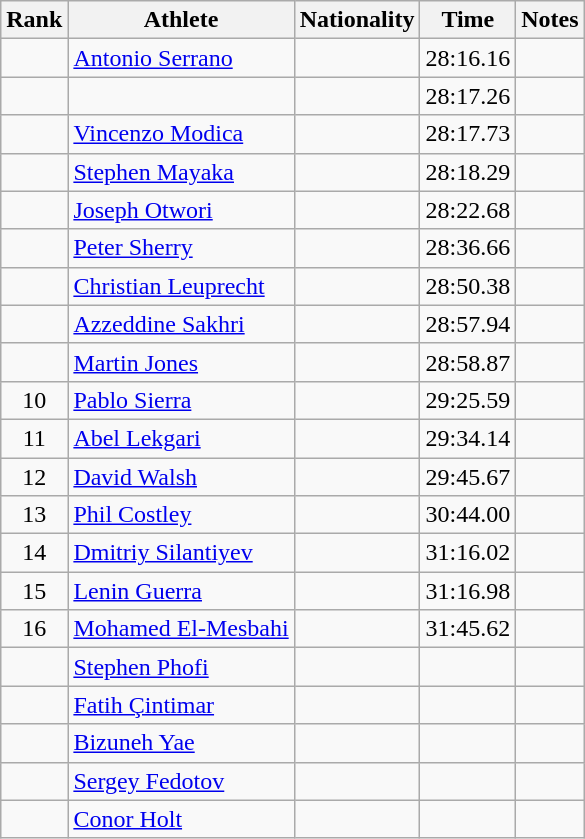<table class="wikitable sortable" style="text-align:center">
<tr>
<th>Rank</th>
<th>Athlete</th>
<th>Nationality</th>
<th>Time</th>
<th>Notes</th>
</tr>
<tr>
<td></td>
<td align=left><a href='#'>Antonio Serrano</a></td>
<td align=left></td>
<td>28:16.16</td>
<td></td>
</tr>
<tr>
<td></td>
<td align=left></td>
<td align=left></td>
<td>28:17.26</td>
<td></td>
</tr>
<tr>
<td></td>
<td align=left><a href='#'>Vincenzo Modica</a></td>
<td align=left></td>
<td>28:17.73</td>
<td></td>
</tr>
<tr>
<td></td>
<td align=left><a href='#'>Stephen Mayaka</a></td>
<td align=left></td>
<td>28:18.29</td>
<td></td>
</tr>
<tr>
<td></td>
<td align=left><a href='#'>Joseph Otwori</a></td>
<td align=left></td>
<td>28:22.68</td>
<td></td>
</tr>
<tr>
<td></td>
<td align=left><a href='#'>Peter Sherry</a></td>
<td align=left></td>
<td>28:36.66</td>
<td></td>
</tr>
<tr>
<td></td>
<td align=left><a href='#'>Christian Leuprecht</a></td>
<td align=left></td>
<td>28:50.38</td>
<td></td>
</tr>
<tr>
<td></td>
<td align=left><a href='#'>Azzeddine Sakhri</a></td>
<td align=left></td>
<td>28:57.94</td>
<td></td>
</tr>
<tr>
<td></td>
<td align=left><a href='#'>Martin Jones</a></td>
<td align=left></td>
<td>28:58.87</td>
<td></td>
</tr>
<tr>
<td>10</td>
<td align=left><a href='#'>Pablo Sierra</a></td>
<td align=left></td>
<td>29:25.59</td>
<td></td>
</tr>
<tr>
<td>11</td>
<td align=left><a href='#'>Abel Lekgari</a></td>
<td align=left></td>
<td>29:34.14</td>
<td></td>
</tr>
<tr>
<td>12</td>
<td align=left><a href='#'>David Walsh</a></td>
<td align=left></td>
<td>29:45.67</td>
<td></td>
</tr>
<tr>
<td>13</td>
<td align=left><a href='#'>Phil Costley</a></td>
<td align=left></td>
<td>30:44.00</td>
<td></td>
</tr>
<tr>
<td>14</td>
<td align=left><a href='#'>Dmitriy Silantiyev</a></td>
<td align=left></td>
<td>31:16.02</td>
<td></td>
</tr>
<tr>
<td>15</td>
<td align=left><a href='#'>Lenin Guerra</a></td>
<td align=left></td>
<td>31:16.98</td>
<td></td>
</tr>
<tr>
<td>16</td>
<td align=left><a href='#'>Mohamed El-Mesbahi</a></td>
<td align=left></td>
<td>31:45.62</td>
<td></td>
</tr>
<tr>
<td></td>
<td align=left><a href='#'>Stephen Phofi</a></td>
<td align=left></td>
<td></td>
<td></td>
</tr>
<tr>
<td></td>
<td align=left><a href='#'>Fatih Çintimar</a></td>
<td align=left></td>
<td></td>
<td></td>
</tr>
<tr>
<td></td>
<td align=left><a href='#'>Bizuneh Yae</a></td>
<td align=left></td>
<td></td>
<td></td>
</tr>
<tr>
<td></td>
<td align=left><a href='#'>Sergey Fedotov</a></td>
<td align=left></td>
<td></td>
<td></td>
</tr>
<tr>
<td></td>
<td align=left><a href='#'>Conor Holt</a></td>
<td align=left></td>
<td></td>
<td></td>
</tr>
</table>
